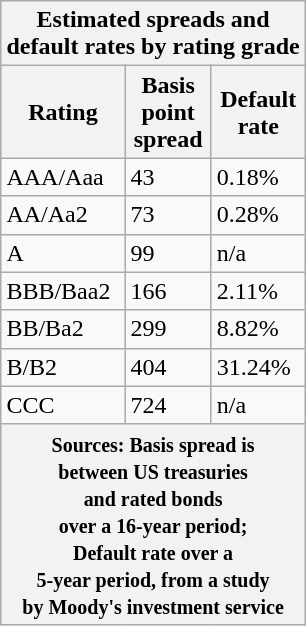<table class="wikitable" style="float:right">
<tr>
<th colspan="3">Estimated spreads and <br>default rates by rating grade</th>
</tr>
<tr>
<th>Rating</th>
<th>Basis <br>point <br>spread<br></th>
<th>Default<br>rate</th>
</tr>
<tr>
<td>AAA/Aaa</td>
<td>43</td>
<td>0.18%</td>
</tr>
<tr>
<td>AA/Aa2</td>
<td>73</td>
<td>0.28%</td>
</tr>
<tr>
<td>A</td>
<td>99</td>
<td>n/a</td>
</tr>
<tr>
<td>BBB/Baa2</td>
<td>166</td>
<td>2.11%</td>
</tr>
<tr>
<td>BB/Ba2</td>
<td>299</td>
<td>8.82%</td>
</tr>
<tr>
<td>B/B2</td>
<td>404</td>
<td>31.24%</td>
</tr>
<tr>
<td>CCC</td>
<td>724</td>
<td>n/a</td>
</tr>
<tr>
<th colspan="3"><small>Sources: Basis spread is <br>between US treasuries<br>and rated bonds<br>over a 16-year period;<br> Default rate over a <br>5-year period, from a study<br>by Moody's investment service</small></th>
</tr>
</table>
